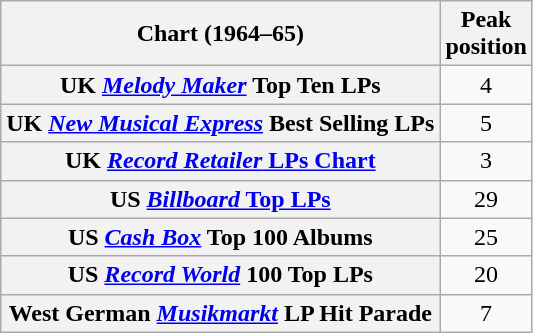<table class="wikitable plainrowheaders sortable">
<tr>
<th scope="col">Chart (1964–65)</th>
<th scope="col">Peak<br>position</th>
</tr>
<tr>
<th scope="row">UK <em><a href='#'>Melody Maker</a></em> Top Ten LPs</th>
<td align="center">4</td>
</tr>
<tr>
<th scope="row">UK <em><a href='#'>New Musical Express</a></em> Best Selling LPs</th>
<td align="center">5</td>
</tr>
<tr>
<th scope="row">UK <a href='#'><em>Record Retailer</em> LPs Chart</a></th>
<td align="center">3</td>
</tr>
<tr>
<th scope="row">US <a href='#'><em>Billboard</em> Top LPs</a></th>
<td align="center">29</td>
</tr>
<tr>
<th scope="row">US <em><a href='#'>Cash Box</a></em> Top 100 Albums</th>
<td align="center">25</td>
</tr>
<tr>
<th scope="row">US <em><a href='#'>Record World</a></em> 100 Top LPs</th>
<td align="center">20</td>
</tr>
<tr>
<th scope="row">West German <em><a href='#'>Musikmarkt</a></em> LP Hit Parade</th>
<td align="center">7</td>
</tr>
</table>
